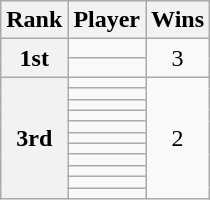<table class="wikitable">
<tr>
<th>Rank</th>
<th>Player</th>
<th>Wins</th>
</tr>
<tr>
<th rowspan="2">1st</th>
<td></td>
<td rowspan="2" align="center">3</td>
</tr>
<tr>
<td></td>
</tr>
<tr>
<th rowspan="11">3rd</th>
<td></td>
<td rowspan="11" align="center">2</td>
</tr>
<tr>
<td></td>
</tr>
<tr>
<td></td>
</tr>
<tr>
<td></td>
</tr>
<tr>
<td></td>
</tr>
<tr>
<td></td>
</tr>
<tr>
<td></td>
</tr>
<tr>
<td></td>
</tr>
<tr>
<td></td>
</tr>
<tr>
<td></td>
</tr>
<tr>
<td></td>
</tr>
</table>
